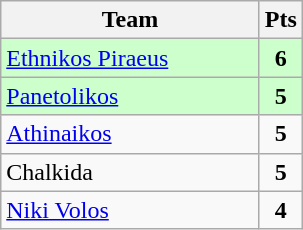<table class="wikitable" style="text-align: center;">
<tr>
<th width=165>Team</th>
<th width=20>Pts</th>
</tr>
<tr bgcolor="#ccffcc">
<td align=left><a href='#'>Ethnikos Piraeus</a></td>
<td><strong>6</strong></td>
</tr>
<tr bgcolor="#ccffcc">
<td align=left><a href='#'>Panetolikos</a></td>
<td><strong>5</strong></td>
</tr>
<tr>
<td align=left><a href='#'>Athinaikos</a></td>
<td><strong>5</strong></td>
</tr>
<tr>
<td align=left>Chalkida</td>
<td><strong>5</strong></td>
</tr>
<tr>
<td align=left><a href='#'>Niki Volos</a></td>
<td><strong>4</strong></td>
</tr>
</table>
